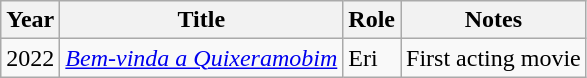<table class="wikitable">
<tr>
<th>Year</th>
<th>Title</th>
<th>Role</th>
<th>Notes</th>
</tr>
<tr>
<td>2022</td>
<td><em><a href='#'>Bem-vinda a Quixeramobim</a></em></td>
<td>Eri</td>
<td>First acting movie</td>
</tr>
</table>
